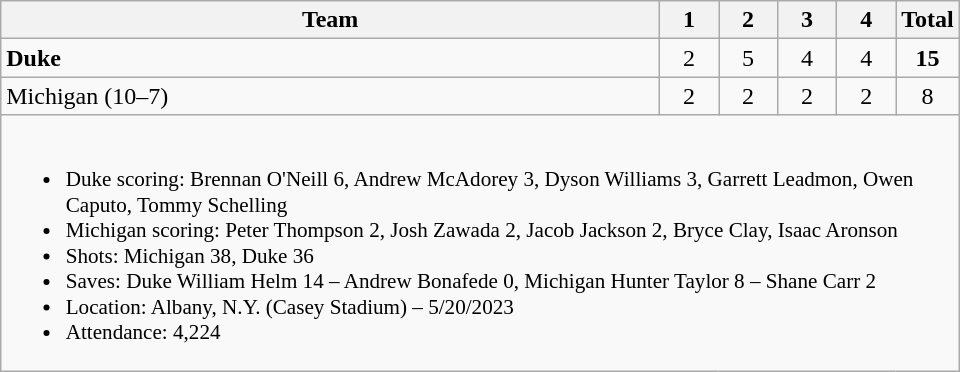<table class="wikitable" style="text-align:center; max-width:40em">
<tr>
<th>Team</th>
<th style="width:2em">1</th>
<th style="width:2em">2</th>
<th style="width:2em">3</th>
<th style="width:2em">4</th>
<th style="width:2em">Total</th>
</tr>
<tr>
<td style="text-align:left"><strong>Duke</strong></td>
<td>2</td>
<td>5</td>
<td>4</td>
<td>4</td>
<td><strong>15</strong></td>
</tr>
<tr>
<td style="text-align:left">Michigan (10–7)</td>
<td>2</td>
<td>2</td>
<td>2</td>
<td>2</td>
<td>8</td>
</tr>
<tr>
<td colspan=6 style="text-align:left; font-size:88%;"><br><ul><li>Duke scoring: Brennan O'Neill 6, Andrew McAdorey 3, Dyson Williams 3, Garrett Leadmon, Owen Caputo, Tommy Schelling</li><li>Michigan scoring: Peter Thompson 2, Josh Zawada 2, Jacob Jackson 2, Bryce Clay, Isaac Aronson</li><li>Shots: Michigan 38, Duke 36</li><li>Saves: Duke William Helm 14 – Andrew Bonafede 0, Michigan Hunter Taylor 8 – Shane Carr 2</li><li>Location: Albany, N.Y. (Casey Stadium) – 5/20/2023</li><li>Attendance: 4,224</li></ul></td>
</tr>
</table>
